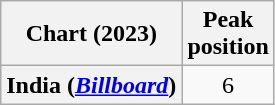<table class="wikitable sortable plainrowheaders" style="text-align:center">
<tr>
<th scope="col">Chart (2023)</th>
<th scope="col">Peak<br>position</th>
</tr>
<tr>
<th scope="row">India (<em><a href='#'>Billboard</a></em>)<br></th>
<td>6</td>
</tr>
</table>
